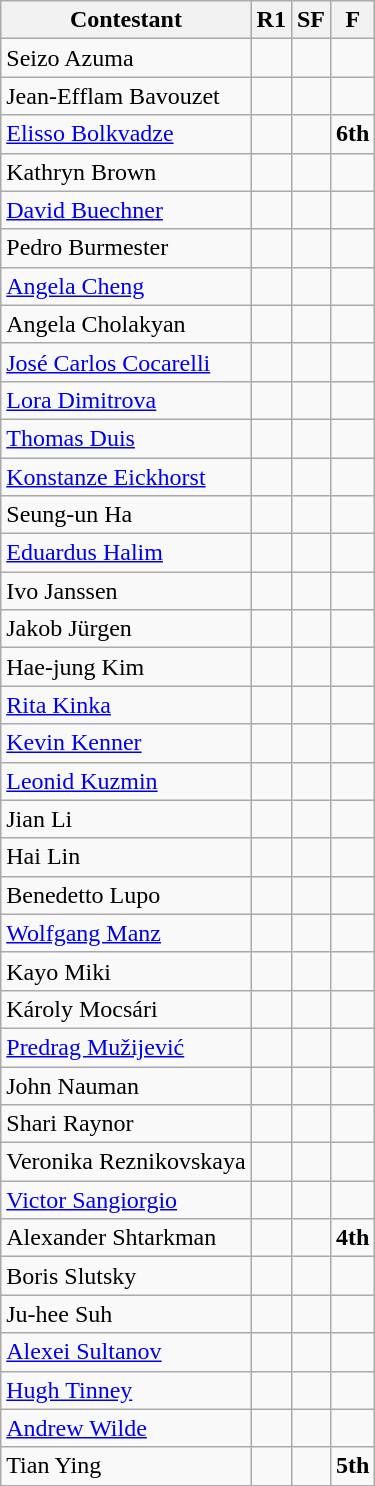<table class="wikitable">
<tr>
<th>Contestant</th>
<th>R1</th>
<th>SF</th>
<th>F</th>
</tr>
<tr>
<td> Seizo Azuma</td>
<td></td>
<td></td>
<td></td>
</tr>
<tr>
<td> Jean-Efflam Bavouzet</td>
<td></td>
<td></td>
<td></td>
</tr>
<tr>
<td> <a href='#'>Elisso Bolkvadze</a></td>
<td></td>
<td></td>
<td><strong>6th</strong></td>
</tr>
<tr>
<td> Kathryn Brown</td>
<td></td>
<td></td>
<td></td>
</tr>
<tr>
<td> <a href='#'>David Buechner</a></td>
<td></td>
<td></td>
<td></td>
</tr>
<tr>
<td> Pedro Burmester</td>
<td></td>
<td></td>
<td></td>
</tr>
<tr>
<td> <a href='#'>Angela Cheng</a></td>
<td></td>
<td></td>
<td></td>
</tr>
<tr>
<td> Angela Cholakyan</td>
<td></td>
<td></td>
<td></td>
</tr>
<tr>
<td> <a href='#'>José Carlos Cocarelli</a></td>
<td></td>
<td></td>
<td></td>
</tr>
<tr>
<td> <a href='#'>Lora Dimitrova</a></td>
<td></td>
<td></td>
<td></td>
</tr>
<tr>
<td> <a href='#'>Thomas Duis</a></td>
<td></td>
<td></td>
<td></td>
</tr>
<tr>
<td> <a href='#'>Konstanze Eickhorst</a></td>
<td></td>
<td></td>
<td></td>
</tr>
<tr>
<td> Seung-un Ha</td>
<td></td>
<td></td>
<td></td>
</tr>
<tr>
<td> <a href='#'>Eduardus Halim</a></td>
<td></td>
<td></td>
<td></td>
</tr>
<tr>
<td> Ivo Janssen</td>
<td></td>
<td></td>
<td></td>
</tr>
<tr>
<td> Jakob Jürgen</td>
<td></td>
<td></td>
<td></td>
</tr>
<tr>
<td> Hae-jung Kim</td>
<td></td>
<td></td>
<td></td>
</tr>
<tr>
<td> <a href='#'>Rita Kinka</a></td>
<td></td>
<td></td>
<td></td>
</tr>
<tr>
<td> <a href='#'>Kevin Kenner</a></td>
<td></td>
<td></td>
<td></td>
</tr>
<tr>
<td> <a href='#'>Leonid Kuzmin</a></td>
<td></td>
<td></td>
<td></td>
</tr>
<tr>
<td> Jian Li</td>
<td></td>
<td></td>
<td></td>
</tr>
<tr>
<td> Hai Lin</td>
<td></td>
<td></td>
<td></td>
</tr>
<tr>
<td> Benedetto Lupo</td>
<td></td>
<td></td>
<td></td>
</tr>
<tr>
<td> <a href='#'>Wolfgang Manz</a></td>
<td></td>
<td></td>
<td></td>
</tr>
<tr>
<td> Kayo Miki</td>
<td></td>
<td></td>
<td></td>
</tr>
<tr>
<td> Károly Mocsári</td>
<td></td>
<td></td>
<td></td>
</tr>
<tr>
<td> <a href='#'>Predrag Mužijević</a></td>
<td></td>
<td></td>
<td></td>
</tr>
<tr>
<td> John Nauman</td>
<td></td>
<td></td>
<td></td>
</tr>
<tr>
<td> Shari Raynor</td>
<td></td>
<td></td>
<td></td>
</tr>
<tr>
<td> Veronika Reznikovskaya</td>
<td></td>
<td></td>
<td></td>
</tr>
<tr>
<td> <a href='#'>Victor Sangiorgio</a></td>
<td></td>
<td></td>
<td></td>
</tr>
<tr>
<td> Alexander Shtarkman</td>
<td></td>
<td></td>
<td><strong>4th</strong></td>
</tr>
<tr>
<td> Boris Slutsky</td>
<td></td>
<td></td>
<td></td>
</tr>
<tr>
<td> Ju-hee Suh</td>
<td></td>
<td></td>
<td></td>
</tr>
<tr>
<td> <a href='#'>Alexei Sultanov</a></td>
<td></td>
<td></td>
<td></td>
</tr>
<tr>
<td> <a href='#'>Hugh Tinney</a></td>
<td></td>
<td></td>
<td></td>
</tr>
<tr>
<td> <a href='#'>Andrew Wilde</a></td>
<td></td>
<td></td>
<td></td>
</tr>
<tr>
<td> Tian Ying</td>
<td></td>
<td></td>
<td><strong>5th</strong></td>
</tr>
<tr>
</tr>
</table>
